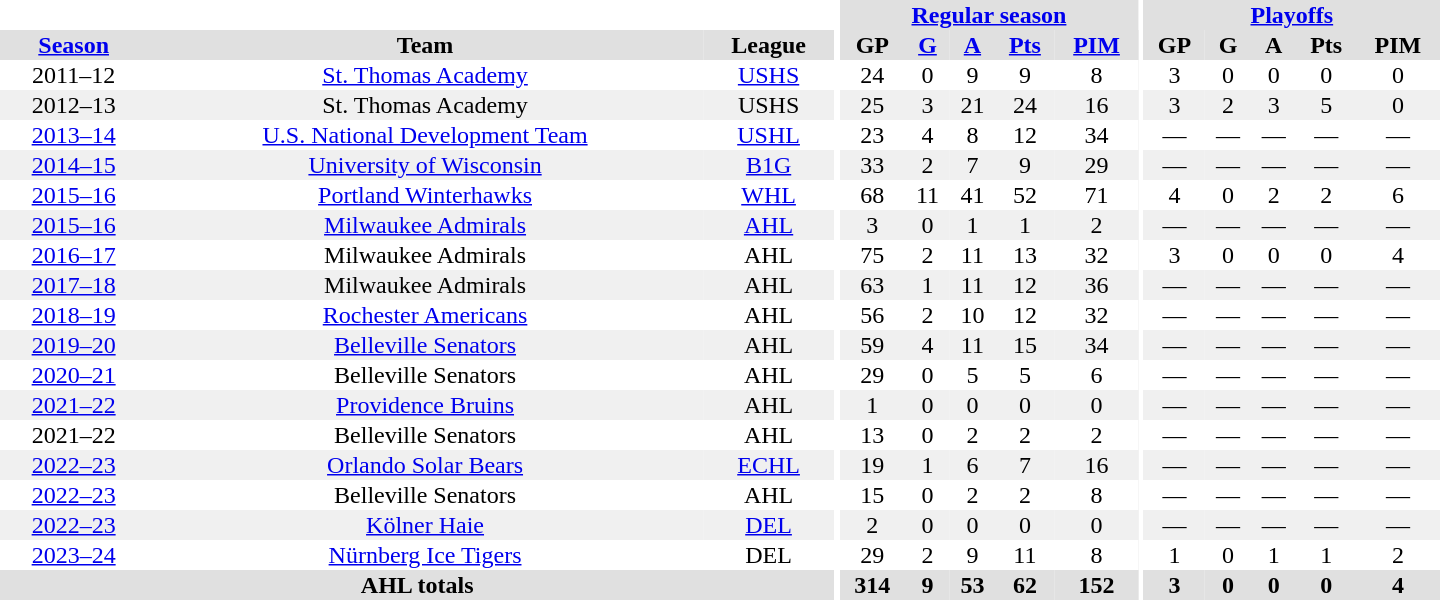<table border="0" cellpadding="1" cellspacing="0" style="text-align:center; width:60em">
<tr bgcolor="#e0e0e0">
<th colspan="3" bgcolor="#ffffff"></th>
<th rowspan="99" bgcolor="#ffffff"></th>
<th colspan="5"><a href='#'>Regular season</a></th>
<th rowspan="99" bgcolor="#ffffff"></th>
<th colspan="5"><a href='#'>Playoffs</a></th>
</tr>
<tr bgcolor="#e0e0e0">
<th><a href='#'>Season</a></th>
<th>Team</th>
<th>League</th>
<th>GP</th>
<th><a href='#'>G</a></th>
<th><a href='#'>A</a></th>
<th><a href='#'>Pts</a></th>
<th><a href='#'>PIM</a></th>
<th>GP</th>
<th>G</th>
<th>A</th>
<th>Pts</th>
<th>PIM</th>
</tr>
<tr>
<td>2011–12</td>
<td><a href='#'>St. Thomas Academy</a></td>
<td><a href='#'>USHS</a></td>
<td>24</td>
<td>0</td>
<td>9</td>
<td>9</td>
<td>8</td>
<td>3</td>
<td>0</td>
<td>0</td>
<td>0</td>
<td>0</td>
</tr>
<tr bgcolor="#f0f0f0">
<td>2012–13</td>
<td>St. Thomas Academy</td>
<td>USHS</td>
<td>25</td>
<td>3</td>
<td>21</td>
<td>24</td>
<td>16</td>
<td>3</td>
<td>2</td>
<td>3</td>
<td>5</td>
<td>0</td>
</tr>
<tr>
<td><a href='#'>2013–14</a></td>
<td><a href='#'>U.S. National Development Team</a></td>
<td><a href='#'>USHL</a></td>
<td>23</td>
<td>4</td>
<td>8</td>
<td>12</td>
<td>34</td>
<td>—</td>
<td>—</td>
<td>—</td>
<td>—</td>
<td>—</td>
</tr>
<tr bgcolor="#f0f0f0">
<td><a href='#'>2014–15</a></td>
<td><a href='#'>University of Wisconsin</a></td>
<td><a href='#'>B1G</a></td>
<td>33</td>
<td>2</td>
<td>7</td>
<td>9</td>
<td>29</td>
<td>—</td>
<td>—</td>
<td>—</td>
<td>—</td>
<td>—</td>
</tr>
<tr>
<td><a href='#'>2015–16</a></td>
<td><a href='#'>Portland Winterhawks</a></td>
<td><a href='#'>WHL</a></td>
<td>68</td>
<td>11</td>
<td>41</td>
<td>52</td>
<td>71</td>
<td>4</td>
<td>0</td>
<td>2</td>
<td>2</td>
<td>6</td>
</tr>
<tr bgcolor="#f0f0f0">
<td><a href='#'>2015–16</a></td>
<td><a href='#'>Milwaukee Admirals</a></td>
<td><a href='#'>AHL</a></td>
<td>3</td>
<td>0</td>
<td>1</td>
<td>1</td>
<td>2</td>
<td>—</td>
<td>—</td>
<td>—</td>
<td>—</td>
<td>—</td>
</tr>
<tr>
<td><a href='#'>2016–17</a></td>
<td>Milwaukee Admirals</td>
<td>AHL</td>
<td>75</td>
<td>2</td>
<td>11</td>
<td>13</td>
<td>32</td>
<td>3</td>
<td>0</td>
<td>0</td>
<td>0</td>
<td>4</td>
</tr>
<tr bgcolor="#f0f0f0">
<td><a href='#'>2017–18</a></td>
<td>Milwaukee Admirals</td>
<td>AHL</td>
<td>63</td>
<td>1</td>
<td>11</td>
<td>12</td>
<td>36</td>
<td>—</td>
<td>—</td>
<td>—</td>
<td>—</td>
<td>—</td>
</tr>
<tr>
<td><a href='#'>2018–19</a></td>
<td><a href='#'>Rochester Americans</a></td>
<td>AHL</td>
<td>56</td>
<td>2</td>
<td>10</td>
<td>12</td>
<td>32</td>
<td>—</td>
<td>—</td>
<td>—</td>
<td>—</td>
<td>—</td>
</tr>
<tr bgcolor="#f0f0f0">
<td><a href='#'>2019–20</a></td>
<td><a href='#'>Belleville Senators</a></td>
<td>AHL</td>
<td>59</td>
<td>4</td>
<td>11</td>
<td>15</td>
<td>34</td>
<td>—</td>
<td>—</td>
<td>—</td>
<td>—</td>
<td>—</td>
</tr>
<tr>
<td><a href='#'>2020–21</a></td>
<td>Belleville Senators</td>
<td>AHL</td>
<td>29</td>
<td>0</td>
<td>5</td>
<td>5</td>
<td>6</td>
<td>—</td>
<td>—</td>
<td>—</td>
<td>—</td>
<td>—</td>
</tr>
<tr bgcolor="#f0f0f0">
<td><a href='#'>2021–22</a></td>
<td><a href='#'>Providence Bruins</a></td>
<td>AHL</td>
<td>1</td>
<td>0</td>
<td>0</td>
<td>0</td>
<td>0</td>
<td>—</td>
<td>—</td>
<td>—</td>
<td>—</td>
<td>—</td>
</tr>
<tr>
<td>2021–22</td>
<td>Belleville Senators</td>
<td>AHL</td>
<td>13</td>
<td>0</td>
<td>2</td>
<td>2</td>
<td>2</td>
<td>—</td>
<td>—</td>
<td>—</td>
<td>—</td>
<td>—</td>
</tr>
<tr bgcolor="#f0f0f0">
<td><a href='#'>2022–23</a></td>
<td><a href='#'>Orlando Solar Bears</a></td>
<td><a href='#'>ECHL</a></td>
<td>19</td>
<td>1</td>
<td>6</td>
<td>7</td>
<td>16</td>
<td>—</td>
<td>—</td>
<td>—</td>
<td>—</td>
<td>—</td>
</tr>
<tr>
<td><a href='#'>2022–23</a></td>
<td>Belleville Senators</td>
<td>AHL</td>
<td>15</td>
<td>0</td>
<td>2</td>
<td>2</td>
<td>8</td>
<td>—</td>
<td>—</td>
<td>—</td>
<td>—</td>
<td>—</td>
</tr>
<tr bgcolor="#f0f0f0">
<td><a href='#'>2022–23</a></td>
<td><a href='#'>Kölner Haie</a></td>
<td><a href='#'>DEL</a></td>
<td>2</td>
<td>0</td>
<td>0</td>
<td>0</td>
<td>0</td>
<td>—</td>
<td>—</td>
<td>—</td>
<td>—</td>
<td>—</td>
</tr>
<tr>
<td><a href='#'>2023–24</a></td>
<td><a href='#'>Nürnberg Ice Tigers</a></td>
<td>DEL</td>
<td>29</td>
<td>2</td>
<td>9</td>
<td>11</td>
<td>8</td>
<td>1</td>
<td>0</td>
<td>1</td>
<td>1</td>
<td>2</td>
</tr>
<tr bgcolor="#e0e0e0">
<th colspan="3">AHL totals</th>
<th>314</th>
<th>9</th>
<th>53</th>
<th>62</th>
<th>152</th>
<th>3</th>
<th>0</th>
<th>0</th>
<th>0</th>
<th>4</th>
</tr>
</table>
